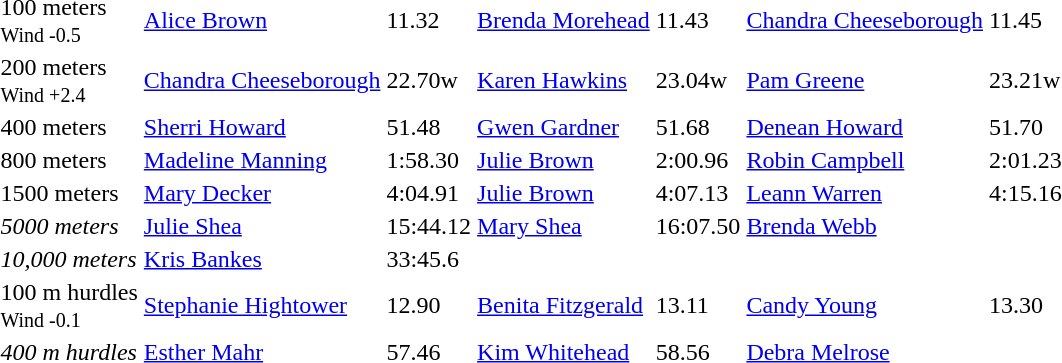<table>
<tr>
<td>100 meters <br><small>Wind -0.5</small></td>
<td><a href='#'>Alice Brown</a></td>
<td>11.32</td>
<td><a href='#'>Brenda Morehead</a></td>
<td>11.43</td>
<td><a href='#'>Chandra Cheeseborough</a></td>
<td>11.45</td>
</tr>
<tr>
<td>200 meters <br><small>Wind +2.4</small></td>
<td><a href='#'>Chandra Cheeseborough</a></td>
<td>22.70w</td>
<td><a href='#'>Karen Hawkins</a></td>
<td>23.04w</td>
<td><a href='#'>Pam Greene</a></td>
<td>23.21w</td>
</tr>
<tr>
<td>400 meters</td>
<td><a href='#'>Sherri Howard</a></td>
<td>51.48</td>
<td><a href='#'>Gwen Gardner</a></td>
<td>51.68</td>
<td><a href='#'>Denean Howard</a></td>
<td>51.70</td>
</tr>
<tr>
<td>800 meters</td>
<td><a href='#'>Madeline Manning</a></td>
<td>1:58.30</td>
<td><a href='#'>Julie Brown</a></td>
<td>2:00.96</td>
<td><a href='#'>Robin Campbell</a></td>
<td>2:01.23</td>
</tr>
<tr>
<td>1500 meters</td>
<td><a href='#'>Mary Decker</a></td>
<td>4:04.91</td>
<td><a href='#'>Julie Brown</a></td>
<td>4:07.13</td>
<td><a href='#'>Leann Warren</a></td>
<td>4:15.16</td>
</tr>
<tr>
<td><em>5000 meters</em></td>
<td><a href='#'>Julie Shea</a></td>
<td>15:44.12</td>
<td><a href='#'>Mary Shea</a></td>
<td>16:07.50</td>
<td><a href='#'>Brenda Webb</a></td>
<td></td>
</tr>
<tr>
<td><em>10,000 meters</em></td>
<td><a href='#'>Kris Bankes</a></td>
<td>33:45.6</td>
</tr>
<tr>
<td>100 m hurdles <br><small>Wind -0.1</small></td>
<td><a href='#'>Stephanie Hightower</a></td>
<td>12.90</td>
<td><a href='#'>Benita Fitzgerald</a></td>
<td>13.11</td>
<td><a href='#'>Candy Young</a></td>
<td>13.30</td>
</tr>
<tr>
<td><em>400 m hurdles</em></td>
<td><a href='#'>Esther Mahr</a></td>
<td>57.46</td>
<td><a href='#'>Kim Whitehead</a></td>
<td>58.56</td>
<td><a href='#'>Debra Melrose</a></td>
<td></td>
</tr>
</table>
